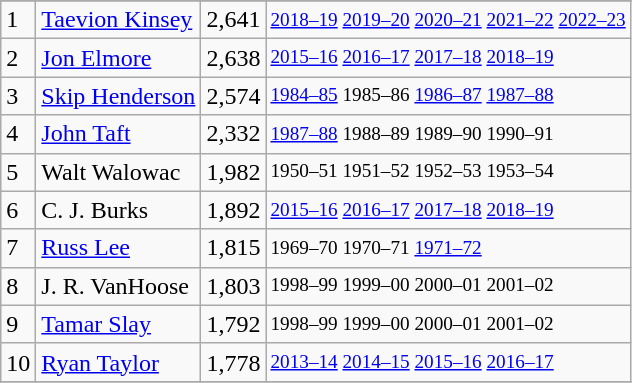<table class="wikitable">
<tr>
</tr>
<tr>
<td>1</td>
<td><a href='#'>Taevion Kinsey</a></td>
<td>2,641</td>
<td style="font-size:80%;"><a href='#'>2018–19</a> <a href='#'>2019–20</a> <a href='#'>2020–21</a> <a href='#'>2021–22</a> <a href='#'>2022–23</a></td>
</tr>
<tr>
<td>2</td>
<td><a href='#'>Jon Elmore</a></td>
<td>2,638</td>
<td style="font-size:80%;"><a href='#'>2015–16</a> <a href='#'>2016–17</a> <a href='#'>2017–18</a> <a href='#'>2018–19</a></td>
</tr>
<tr>
<td>3</td>
<td><a href='#'>Skip Henderson</a></td>
<td>2,574</td>
<td style="font-size:80%;"><a href='#'>1984–85</a> 1985–86 <a href='#'>1986–87</a> <a href='#'>1987–88</a></td>
</tr>
<tr>
<td>4</td>
<td><a href='#'>John Taft</a></td>
<td>2,332</td>
<td style="font-size:80%;"><a href='#'>1987–88</a> 1988–89 1989–90 1990–91</td>
</tr>
<tr>
<td>5</td>
<td>Walt Walowac</td>
<td>1,982</td>
<td style="font-size:80%;">1950–51 1951–52 1952–53 1953–54</td>
</tr>
<tr>
<td>6</td>
<td>C. J. Burks</td>
<td>1,892</td>
<td style="font-size:80%;"><a href='#'>2015–16</a> <a href='#'>2016–17</a> <a href='#'>2017–18</a> <a href='#'>2018–19</a></td>
</tr>
<tr>
<td>7</td>
<td><a href='#'>Russ Lee</a></td>
<td>1,815</td>
<td style="font-size:80%;">1969–70 1970–71 <a href='#'>1971–72</a></td>
</tr>
<tr>
<td>8</td>
<td>J. R. VanHoose</td>
<td>1,803</td>
<td style="font-size:80%;">1998–99 1999–00 2000–01 2001–02</td>
</tr>
<tr>
<td>9</td>
<td><a href='#'>Tamar Slay</a></td>
<td>1,792</td>
<td style="font-size:80%;">1998–99 1999–00 2000–01 2001–02</td>
</tr>
<tr>
<td>10</td>
<td><a href='#'>Ryan Taylor</a></td>
<td>1,778</td>
<td style="font-size:80%;"><a href='#'>2013–14</a> <a href='#'>2014–15</a> <a href='#'>2015–16</a> <a href='#'>2016–17</a></td>
</tr>
<tr>
</tr>
</table>
